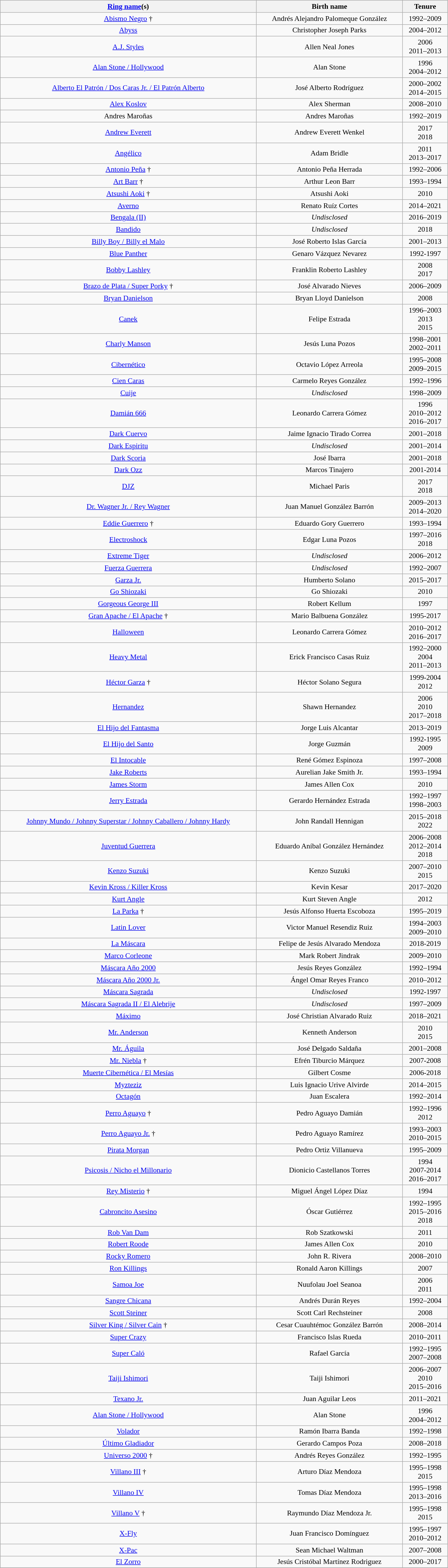<table class="sortable wikitable" style="font-size:90%; text-align:center; width:70%;">
<tr>
<th><a href='#'>Ring name</a>(s)</th>
<th>Birth name</th>
<th>Tenure</th>
</tr>
<tr>
<td><a href='#'>Abismo Negro</a> †</td>
<td>Andrés Alejandro Palomeque González</td>
<td>1992–2009</td>
</tr>
<tr>
<td><a href='#'>Abyss</a></td>
<td>Christopher Joseph Parks</td>
<td>2004–2012</td>
</tr>
<tr>
<td><a href='#'>A.J. Styles</a></td>
<td>Allen Neal Jones</td>
<td>2006<br>2011–2013</td>
</tr>
<tr>
<td><a href='#'>Alan Stone / Hollywood</a></td>
<td>Alan Stone</td>
<td>1996<br>2004–2012</td>
</tr>
<tr>
<td><a href='#'>Alberto El Patrón / Dos Caras Jr. / El Patrón Alberto</a></td>
<td>José Alberto Rodríguez</td>
<td>2000–2002<br>2014–2015</td>
</tr>
<tr>
<td><a href='#'>Alex Koslov</a></td>
<td>Alex Sherman</td>
<td>2008–2010</td>
</tr>
<tr>
<td>Andres Maroñas</td>
<td>Andres Maroñas</td>
<td>1992–2019</td>
</tr>
<tr>
<td><a href='#'>Andrew Everett</a></td>
<td>Andrew Everett Wenkel</td>
<td>2017<br>2018</td>
</tr>
<tr>
<td><a href='#'>Angélico</a></td>
<td>Adam Bridle</td>
<td>2011<br>2013–2017</td>
</tr>
<tr>
<td><a href='#'>Antonio Peña</a> †</td>
<td>Antonio Peña Herrada</td>
<td>1992–2006</td>
</tr>
<tr>
<td><a href='#'>Art Barr</a> †</td>
<td>Arthur Leon Barr</td>
<td>1993–1994</td>
</tr>
<tr>
<td><a href='#'>Atsushi Aoki</a> †</td>
<td>Atsushi Aoki</td>
<td>2010</td>
</tr>
<tr>
<td><a href='#'>Averno</a></td>
<td>Renato Ruíz Cortes</td>
<td>2014–2021</td>
</tr>
<tr>
<td><a href='#'>Bengala (II)</a></td>
<td><em>Undisclosed</em></td>
<td>2016–2019</td>
</tr>
<tr>
<td><a href='#'>Bandido</a></td>
<td><em>Undisclosed</em></td>
<td>2018</td>
</tr>
<tr>
<td><a href='#'>Billy Boy / Billy el Malo</a></td>
<td>José Roberto Islas García</td>
<td>2001–2013</td>
</tr>
<tr>
<td><a href='#'>Blue Panther</a></td>
<td>Genaro Vázquez Nevarez</td>
<td>1992-1997</td>
</tr>
<tr>
<td><a href='#'>Bobby Lashley</a></td>
<td>Franklin Roberto Lashley</td>
<td>2008<br>2017</td>
</tr>
<tr>
<td><a href='#'>Brazo de Plata / Super Porky</a> †</td>
<td>José Alvarado Nieves</td>
<td>2006–2009</td>
</tr>
<tr>
<td><a href='#'>Bryan Danielson</a></td>
<td>Bryan Lloyd Danielson</td>
<td>2008</td>
</tr>
<tr>
<td><a href='#'>Canek</a></td>
<td>Felipe Estrada</td>
<td>1996–2003<br>2013<br>2015</td>
</tr>
<tr>
<td><a href='#'>Charly Manson</a></td>
<td>Jesús Luna Pozos</td>
<td>1998–2001<br>2002–2011</td>
</tr>
<tr>
<td><a href='#'>Cibernético</a></td>
<td>Octavio López Arreola</td>
<td>1995–2008<br>2009–2015</td>
</tr>
<tr>
<td><a href='#'>Cien Caras</a></td>
<td>Carmelo Reyes González</td>
<td>1992–1996</td>
</tr>
<tr>
<td><a href='#'>Cuije</a></td>
<td><em>Undisclosed</em></td>
<td>1998–2009</td>
</tr>
<tr>
<td><a href='#'>Damián 666</a></td>
<td>Leonardo Carrera Gómez</td>
<td>1996<br>2010–2012<br>2016–2017</td>
</tr>
<tr>
<td><a href='#'>Dark Cuervo</a></td>
<td>Jaime Ignacio Tirado Correa</td>
<td>2001–2018</td>
</tr>
<tr>
<td><a href='#'>Dark Espiritu</a></td>
<td><em>Undisclosed</em></td>
<td>2001–2014</td>
</tr>
<tr>
<td><a href='#'>Dark Scoria</a></td>
<td>José Ibarra</td>
<td>2001–2018</td>
</tr>
<tr>
<td><a href='#'>Dark Ozz</a></td>
<td>Marcos Tinajero</td>
<td>2001-2014</td>
</tr>
<tr>
<td><a href='#'>DJZ</a></td>
<td>Michael Paris</td>
<td>2017<br>2018</td>
</tr>
<tr>
<td><a href='#'>Dr. Wagner Jr. / Rey Wagner</a></td>
<td>Juan Manuel González Barrón</td>
<td>2009–2013<br>2014–2020</td>
</tr>
<tr>
<td><a href='#'>Eddie Guerrero</a> †</td>
<td>Eduardo Gory Guerrero</td>
<td>1993–1994</td>
</tr>
<tr>
<td><a href='#'>Electroshock</a></td>
<td>Edgar Luna Pozos</td>
<td>1997–2016<br>2018</td>
</tr>
<tr>
<td><a href='#'>Extreme Tiger</a></td>
<td><em>Undisclosed</em></td>
<td>2006–2012</td>
</tr>
<tr>
<td><a href='#'>Fuerza Guerrera</a></td>
<td><em>Undisclosed</em></td>
<td>1992–2007</td>
</tr>
<tr>
<td><a href='#'>Garza Jr.</a></td>
<td>Humberto Solano</td>
<td>2015–2017</td>
</tr>
<tr>
<td><a href='#'>Go Shiozaki</a></td>
<td>Go Shiozaki</td>
<td>2010</td>
</tr>
<tr>
<td><a href='#'>Gorgeous George III</a></td>
<td>Robert Kellum</td>
<td>1997</td>
</tr>
<tr>
<td><a href='#'>Gran Apache / El Apache</a> †</td>
<td>Mario Balbuena González</td>
<td>1995-2017</td>
</tr>
<tr>
<td><a href='#'>Halloween</a></td>
<td>Leonardo Carrera Gómez</td>
<td>2010–2012<br>2016–2017</td>
</tr>
<tr>
<td><a href='#'>Heavy Metal</a></td>
<td>Erick Francisco Casas Ruiz</td>
<td>1992–2000<br>2004<br>2011–2013</td>
</tr>
<tr>
<td><a href='#'>Héctor Garza</a> †</td>
<td>Héctor Solano Segura</td>
<td>1999-2004<br>2012</td>
</tr>
<tr>
<td><a href='#'>Hernandez</a></td>
<td>Shawn Hernandez</td>
<td>2006<br>2010<br>2017–2018</td>
</tr>
<tr>
<td><a href='#'>El Hijo del Fantasma</a></td>
<td>Jorge Luis Alcantar</td>
<td>2013–2019</td>
</tr>
<tr>
<td><a href='#'>El Hijo del Santo</a></td>
<td>Jorge Guzmán</td>
<td>1992-1995<br>2009</td>
</tr>
<tr>
<td><a href='#'>El Intocable</a></td>
<td>René Gómez Espinoza</td>
<td>1997–2008</td>
</tr>
<tr>
<td><a href='#'>Jake Roberts</a></td>
<td>Aurelian Jake Smith Jr.</td>
<td>1993–1994</td>
</tr>
<tr>
<td><a href='#'>James Storm</a></td>
<td>James Allen Cox</td>
<td>2010</td>
</tr>
<tr>
<td><a href='#'>Jerry Estrada</a></td>
<td>Gerardo Hernández Estrada</td>
<td>1992–1997<br>1998–2003</td>
</tr>
<tr>
<td><a href='#'>Johnny Mundo / Johnny Superstar / Johnny Caballero / Johnny Hardy</a></td>
<td>John Randall Hennigan</td>
<td>2015–2018<br>2022</td>
</tr>
<tr>
<td><a href='#'>Juventud Guerrera</a></td>
<td>Eduardo Aníbal González Hernández</td>
<td>2006–2008<br>2012–2014<br>2018</td>
</tr>
<tr>
<td><a href='#'>Kenzo Suzuki</a></td>
<td>Kenzo Suzuki</td>
<td>2007–2010<br>2015</td>
</tr>
<tr>
<td><a href='#'>Kevin Kross / Killer Kross</a></td>
<td>Kevin Kesar</td>
<td>2017–2020</td>
</tr>
<tr>
<td><a href='#'>Kurt Angle</a></td>
<td>Kurt Steven Angle</td>
<td>2012</td>
</tr>
<tr>
<td><a href='#'>La Parka</a> †</td>
<td>Jesús Alfonso Huerta Escoboza</td>
<td>1995–2019</td>
</tr>
<tr>
<td><a href='#'>Latin Lover</a></td>
<td>Victor Manuel Resendiz Ruiz</td>
<td>1994–2003<br>2009–2010</td>
</tr>
<tr>
<td><a href='#'>La Máscara</a></td>
<td>Felipe de Jesús Alvarado Mendoza</td>
<td>2018-2019</td>
</tr>
<tr>
<td><a href='#'>Marco Corleone</a></td>
<td>Mark Robert Jindrak</td>
<td>2009–2010</td>
</tr>
<tr>
<td><a href='#'>Máscara Año 2000</a></td>
<td>Jesús Reyes González</td>
<td>1992–1994</td>
</tr>
<tr>
<td><a href='#'>Máscara Año 2000 Jr.</a></td>
<td>Ángel Omar Reyes Franco</td>
<td>2010–2012</td>
</tr>
<tr>
<td><a href='#'>Máscara Sagrada</a></td>
<td><em>Undisclosed</em></td>
<td>1992-1997</td>
</tr>
<tr>
<td><a href='#'>Máscara Sagrada II / El Alebrije</a></td>
<td><em>Undisclosed</em></td>
<td>1997–2009</td>
</tr>
<tr>
<td><a href='#'>Máximo</a></td>
<td>José Christian Alvarado Ruiz</td>
<td>2018–2021</td>
</tr>
<tr>
<td><a href='#'>Mr. Anderson</a></td>
<td>Kenneth Anderson</td>
<td>2010<br>2015</td>
</tr>
<tr>
<td><a href='#'>Mr. Águila</a></td>
<td>José Delgado Saldaña</td>
<td>2001–2008</td>
</tr>
<tr>
<td><a href='#'>Mr. Niebla</a> †</td>
<td>Efrén Tiburcio Márquez</td>
<td>2007-2008</td>
</tr>
<tr>
<td><a href='#'>Muerte Cibernética / El Mesías</a></td>
<td>Gilbert Cosme</td>
<td>2006-2018</td>
</tr>
<tr>
<td><a href='#'>Myzteziz</a></td>
<td>Luis Ignacio Urive Alvirde</td>
<td>2014–2015</td>
</tr>
<tr>
<td><a href='#'>Octagón</a></td>
<td>Juan Escalera</td>
<td>1992–2014</td>
</tr>
<tr>
<td><a href='#'>Perro Aguayo</a> †</td>
<td>Pedro Aguayo Damián</td>
<td>1992–1996<br>2012</td>
</tr>
<tr>
<td><a href='#'>Perro Aguayo Jr.</a> †</td>
<td>Pedro Aguayo Ramírez</td>
<td>1993–2003<br>2010–2015</td>
</tr>
<tr>
<td><a href='#'>Pirata Morgan</a></td>
<td>Pedro Ortiz Villanueva</td>
<td>1995–2009</td>
</tr>
<tr>
<td><a href='#'>Psicosis / Nicho el Millonario</a></td>
<td>Dionicio Castellanos Torres</td>
<td>1994<br>2007-2014<br>2016–2017</td>
</tr>
<tr>
<td><a href='#'>Rey Misterio</a> †</td>
<td>Miguel Ángel López Díaz</td>
<td>1994</td>
</tr>
<tr>
<td><a href='#'>Cabroncito Asesino</a></td>
<td>Óscar Gutiérrez</td>
<td>1992–1995<br>2015–2016<br>2018</td>
</tr>
<tr>
<td><a href='#'>Rob Van Dam</a></td>
<td>Rob Szatkowski</td>
<td>2011</td>
</tr>
<tr>
<td><a href='#'>Robert Roode</a></td>
<td>James Allen Cox</td>
<td>2010</td>
</tr>
<tr>
<td><a href='#'>Rocky Romero</a></td>
<td>John R. Rivera</td>
<td>2008–2010</td>
</tr>
<tr>
<td><a href='#'>Ron Killings</a></td>
<td>Ronald Aaron Killings</td>
<td>2007</td>
</tr>
<tr>
<td><a href='#'>Samoa Joe</a></td>
<td>Nuufolau Joel Seanoa</td>
<td>2006<br>2011</td>
</tr>
<tr>
<td><a href='#'>Sangre Chicana</a></td>
<td>Andrés Durán Reyes</td>
<td>1992–2004</td>
</tr>
<tr>
<td><a href='#'>Scott Steiner</a></td>
<td>Scott Carl Rechsteiner</td>
<td>2008</td>
</tr>
<tr>
<td><a href='#'>Silver King / Silver Cain</a> †</td>
<td>Cesar Cuauhtémoc González Barrón</td>
<td>2008–2014</td>
</tr>
<tr>
<td><a href='#'>Super Crazy</a></td>
<td>Francisco Islas Rueda</td>
<td>2010–2011</td>
</tr>
<tr>
<td><a href='#'>Super Caló</a></td>
<td>Rafael García</td>
<td>1992–1995<br>2007–2008</td>
</tr>
<tr>
<td><a href='#'>Taiji Ishimori</a></td>
<td>Taiji Ishimori</td>
<td>2006–2007<br>2010<br>2015–2016</td>
</tr>
<tr>
<td><a href='#'>Texano Jr.</a></td>
<td>Juan Aguilar Leos</td>
<td>2011–2021</td>
</tr>
<tr>
<td><a href='#'>Alan Stone / Hollywood</a></td>
<td>Alan Stone</td>
<td>1996<br>2004–2012</td>
</tr>
<tr>
<td><a href='#'>Volador</a></td>
<td>Ramón Ibarra Banda</td>
<td>1992–1998</td>
</tr>
<tr>
<td><a href='#'>Último Gladiador</a></td>
<td>Gerardo Campos Poza</td>
<td>2008–2018</td>
</tr>
<tr>
<td><a href='#'>Universo 2000</a> †</td>
<td>Andrés Reyes González</td>
<td>1992–1995</td>
</tr>
<tr>
<td><a href='#'>Villano III</a> †</td>
<td>Arturo Díaz Mendoza</td>
<td>1995–1998<br>2015</td>
</tr>
<tr>
<td><a href='#'>Villano IV</a></td>
<td>Tomas Díaz Mendoza</td>
<td>1995–1998<br>2013–2016</td>
</tr>
<tr>
<td><a href='#'>Villano V</a> †</td>
<td>Raymundo Díaz Mendoza Jr.</td>
<td>1995–1998<br>2015</td>
</tr>
<tr>
<td><a href='#'>X-Fly</a></td>
<td>Juan Francisco Domínguez</td>
<td>1995–1997<br>2010–2012</td>
</tr>
<tr>
<td><a href='#'>X-Pac</a></td>
<td>Sean Michael Waltman</td>
<td>2007–2008</td>
</tr>
<tr>
<td><a href='#'>El Zorro</a></td>
<td>Jesús Cristóbal Martínez Rodriguez</td>
<td>2000–2017</td>
</tr>
<tr>
</tr>
</table>
